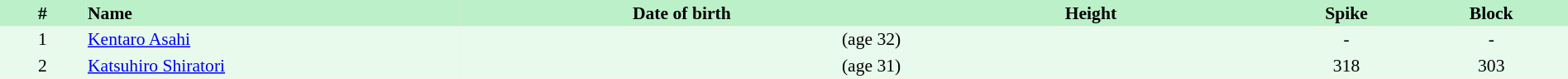<table border=0 cellpadding=2 cellspacing=0  |- bgcolor=#FFECCE style="text-align:center; font-size:90%;" width=100%>
<tr bgcolor=#BBF0C9>
<th width=5%>#</th>
<th width=22% align=left>Name</th>
<th width=26%>Date of birth</th>
<th width=22%>Height</th>
<th width=8%>Spike</th>
<th width=9%>Block</th>
</tr>
<tr bgcolor=#E7FAEC>
<td>1</td>
<td align=left><a href='#'>Kentaro Asahi</a></td>
<td align=right> (age 32)</td>
<td></td>
<td>-</td>
<td>-</td>
</tr>
<tr bgcolor=#E7FAEC>
<td>2</td>
<td align=left><a href='#'>Katsuhiro Shiratori</a></td>
<td align=right> (age 31)</td>
<td></td>
<td>318</td>
<td>303</td>
</tr>
</table>
